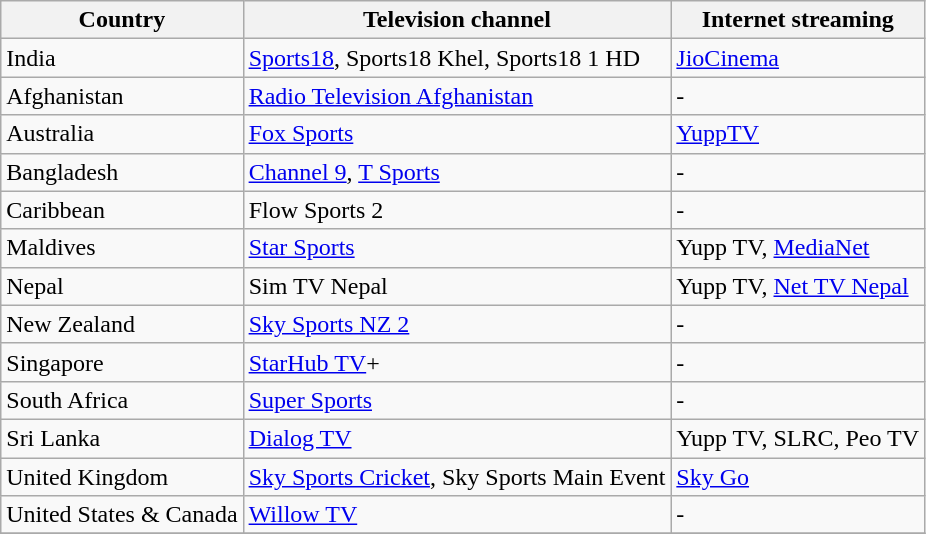<table class= "wikitable">
<tr>
<th>Country</th>
<th>Television channel</th>
<th>Internet streaming</th>
</tr>
<tr>
<td>India</td>
<td><a href='#'>Sports18</a>, Sports18 Khel, Sports18 1 HD</td>
<td><a href='#'>JioCinema</a></td>
</tr>
<tr>
<td>Afghanistan</td>
<td><a href='#'>Radio Television Afghanistan</a></td>
<td>-</td>
</tr>
<tr>
<td>Australia</td>
<td><a href='#'>Fox Sports</a></td>
<td><a href='#'>YuppTV</a></td>
</tr>
<tr>
<td>Bangladesh</td>
<td><a href='#'>Channel 9</a>, <a href='#'>T Sports</a></td>
<td>-</td>
</tr>
<tr>
<td>Caribbean</td>
<td>Flow Sports 2</td>
<td>-</td>
</tr>
<tr>
<td>Maldives</td>
<td><a href='#'>Star Sports</a></td>
<td>Yupp TV, <a href='#'>MediaNet</a></td>
</tr>
<tr>
<td>Nepal</td>
<td>Sim TV Nepal</td>
<td>Yupp TV, <a href='#'>Net TV Nepal</a></td>
</tr>
<tr>
<td>New Zealand</td>
<td><a href='#'>Sky Sports NZ 2</a> </td>
<td>-</td>
</tr>
<tr>
<td>Singapore</td>
<td><a href='#'>StarHub TV</a>+</td>
<td>-</td>
</tr>
<tr>
<td>South Africa</td>
<td><a href='#'>Super Sports</a></td>
<td>-</td>
</tr>
<tr>
<td>Sri Lanka</td>
<td><a href='#'>Dialog TV</a></td>
<td>Yupp TV, SLRC, Peo TV</td>
</tr>
<tr>
<td>United Kingdom</td>
<td><a href='#'>Sky Sports Cricket</a>, Sky Sports Main Event</td>
<td><a href='#'>Sky Go</a></td>
</tr>
<tr>
<td>United States & Canada</td>
<td><a href='#'>Willow TV</a></td>
<td>-</td>
</tr>
<tr>
</tr>
</table>
